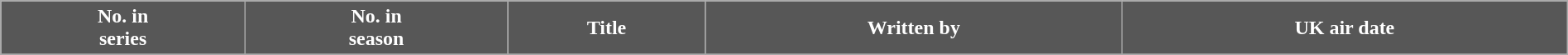<table class="wikitable plainrowheaders" style="width:100%; margin:auto;">
<tr>
<th style="background-color: #575757; color:white;">No. in<br>series</th>
<th style="background-color: #575757; color:white;">No. in<br>season</th>
<th style="background-color: #575757; color:white;">Title</th>
<th style="background-color: #575757; color:white;">Written by</th>
<th style="background-color: #575757; color:white;">UK air date</th>
</tr>
<tr>
</tr>
</table>
